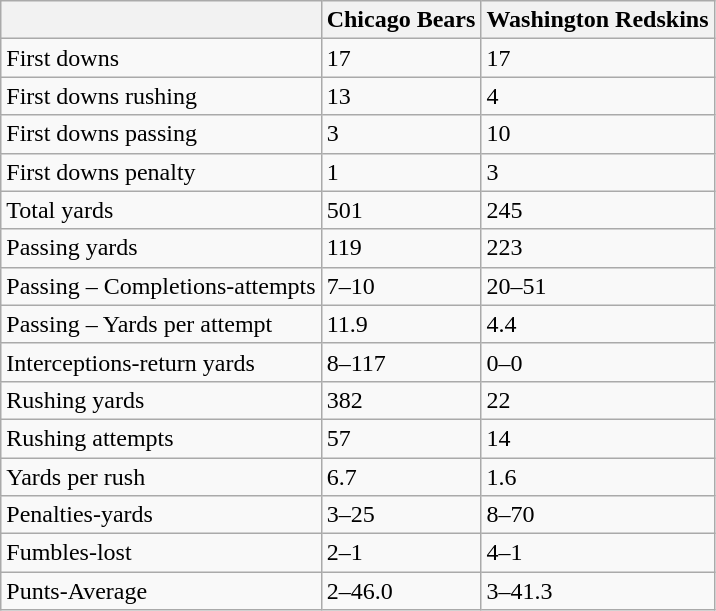<table class="wikitable">
<tr>
<th></th>
<th><strong>Chicago Bears</strong></th>
<th><strong>Washington Redskins</strong></th>
</tr>
<tr>
<td>First downs</td>
<td>17</td>
<td>17</td>
</tr>
<tr>
<td>First downs rushing</td>
<td>13</td>
<td>4</td>
</tr>
<tr>
<td>First downs passing</td>
<td>3</td>
<td>10</td>
</tr>
<tr>
<td>First downs penalty</td>
<td>1</td>
<td>3</td>
</tr>
<tr>
<td>Total yards</td>
<td>501</td>
<td>245</td>
</tr>
<tr>
<td>Passing yards</td>
<td>119</td>
<td>223</td>
</tr>
<tr>
<td>Passing – Completions-attempts</td>
<td>7–10</td>
<td>20–51</td>
</tr>
<tr>
<td>Passing – Yards per attempt</td>
<td>11.9</td>
<td>4.4</td>
</tr>
<tr>
<td>Interceptions-return yards</td>
<td>8–117</td>
<td>0–0</td>
</tr>
<tr>
<td>Rushing yards</td>
<td>382</td>
<td>22</td>
</tr>
<tr>
<td>Rushing attempts</td>
<td>57</td>
<td>14</td>
</tr>
<tr>
<td>Yards per rush</td>
<td>6.7</td>
<td>1.6</td>
</tr>
<tr>
<td>Penalties-yards</td>
<td>3–25</td>
<td>8–70</td>
</tr>
<tr>
<td>Fumbles-lost</td>
<td>2–1</td>
<td>4–1</td>
</tr>
<tr>
<td>Punts-Average</td>
<td>2–46.0</td>
<td>3–41.3</td>
</tr>
</table>
